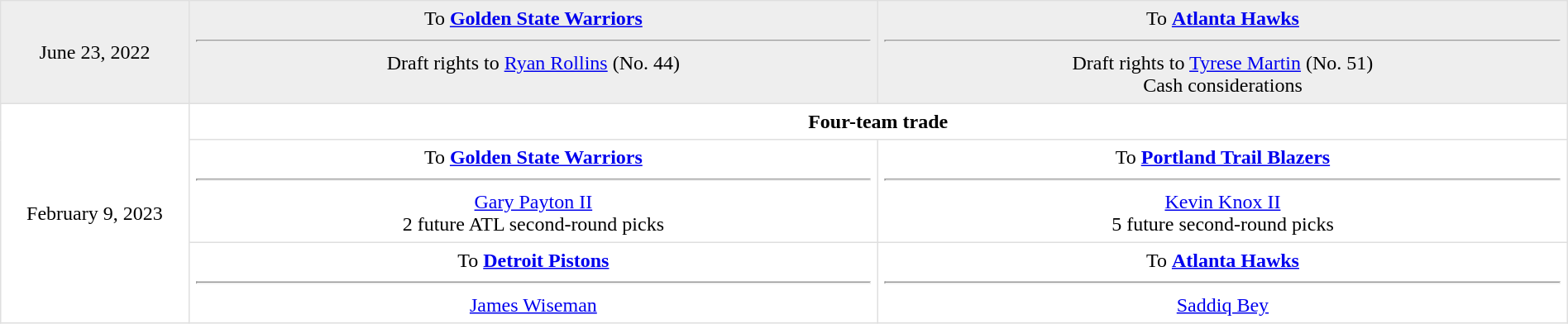<table border=1 style="border-collapse:collapse; text-align: center; width: 100%" bordercolor="#DFDFDF"  cellpadding="5">
<tr bgcolor="eeeeee">
<td style="width:12%">June 23, 2022</td>
<td style="width:44%" valign="top">To <strong><a href='#'>Golden State Warriors</a></strong><hr>Draft rights to <a href='#'>Ryan Rollins</a> (No. 44)</td>
<td style="width:44%" valign="top">To <strong><a href='#'>Atlanta Hawks</a></strong><hr>Draft rights to <a href='#'>Tyrese Martin</a> (No. 51)<br>Cash considerations</td>
</tr>
<tr>
<td style="width:12%" rowspan=3>February 9, 2023</td>
<td colspan=2><strong>Four-team trade</strong></td>
</tr>
<tr>
<td style="width:31%; vertical-align:top;">To <strong><a href='#'>Golden State Warriors</a></strong><hr><a href='#'>Gary Payton II</a><br>2 future ATL second-round picks</td>
<td style="width:31%; vertical-align:top;">To <strong><a href='#'>Portland Trail Blazers</a></strong><hr><a href='#'>Kevin Knox II</a><br>5 future second-round picks</td>
</tr>
<tr>
<td style="width:31%; vertical-align:top;">To <strong><a href='#'>Detroit Pistons</a></strong><hr><a href='#'>James Wiseman</a></td>
<td style="width:31%; vertical-align:top;">To <strong><a href='#'>Atlanta Hawks</a></strong><hr><a href='#'>Saddiq Bey</a></td>
</tr>
</table>
